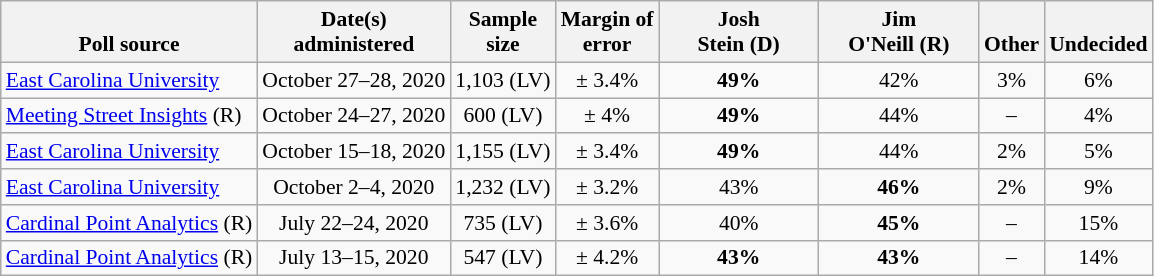<table class="wikitable" style="font-size:90%;text-align:center;">
<tr valign= bottom>
<th>Poll source</th>
<th>Date(s)<br>administered</th>
<th>Sample<br>size</th>
<th>Margin of<br>error</th>
<th style="width:100px;">Josh<br>Stein (D)</th>
<th style="width:100px;">Jim<br>O'Neill (R)</th>
<th>Other</th>
<th>Undecided</th>
</tr>
<tr>
<td style="text-align:left;"><a href='#'>East Carolina University</a></td>
<td>October 27–28, 2020</td>
<td>1,103 (LV)</td>
<td>± 3.4%</td>
<td><strong>49%</strong></td>
<td>42%</td>
<td>3%</td>
<td>6%</td>
</tr>
<tr>
<td style="text-align:left;"><a href='#'>Meeting Street Insights</a> (R)</td>
<td>October 24–27, 2020</td>
<td>600 (LV)</td>
<td>± 4%</td>
<td><strong>49%</strong></td>
<td>44%</td>
<td>–</td>
<td>4%</td>
</tr>
<tr>
<td style="text-align:left;"><a href='#'>East Carolina University</a></td>
<td>October 15–18, 2020</td>
<td>1,155 (LV)</td>
<td>± 3.4%</td>
<td><strong>49%</strong></td>
<td>44%</td>
<td>2%</td>
<td>5%</td>
</tr>
<tr>
<td style="text-align:left;"><a href='#'>East Carolina University</a></td>
<td>October 2–4, 2020</td>
<td>1,232 (LV)</td>
<td>± 3.2%</td>
<td>43%</td>
<td><strong>46%</strong></td>
<td>2%</td>
<td>9%</td>
</tr>
<tr>
<td style="text-align:left;"><a href='#'>Cardinal Point Analytics</a> (R)</td>
<td>July 22–24, 2020</td>
<td>735 (LV)</td>
<td>± 3.6%</td>
<td>40%</td>
<td><strong>45%</strong></td>
<td>–</td>
<td>15%</td>
</tr>
<tr>
<td style="text-align:left;"><a href='#'>Cardinal Point Analytics</a> (R)</td>
<td>July 13–15, 2020</td>
<td>547 (LV)</td>
<td>± 4.2%</td>
<td><strong>43%</strong></td>
<td><strong>43%</strong></td>
<td>–</td>
<td>14%</td>
</tr>
</table>
